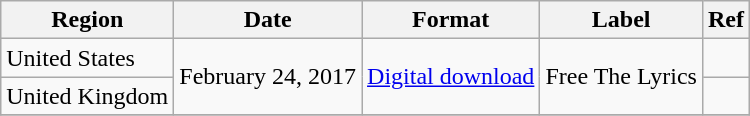<table class="wikitable">
<tr>
<th>Region</th>
<th>Date</th>
<th>Format</th>
<th>Label</th>
<th>Ref</th>
</tr>
<tr>
<td>United States</td>
<td rowspan="2">February 24, 2017</td>
<td rowspan="2"><a href='#'>Digital download</a></td>
<td rowspan="2">Free The Lyrics</td>
<td></td>
</tr>
<tr>
<td>United Kingdom</td>
<td></td>
</tr>
<tr>
</tr>
</table>
